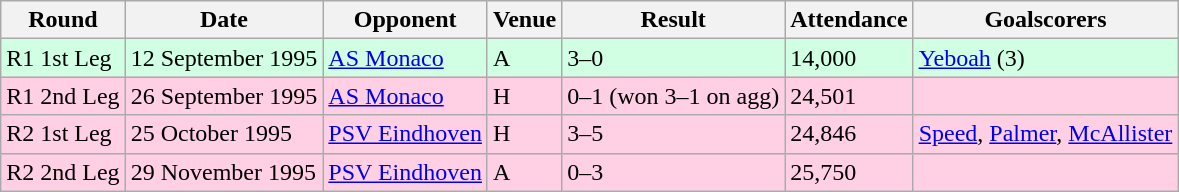<table class="wikitable">
<tr>
<th>Round</th>
<th>Date</th>
<th>Opponent</th>
<th>Venue</th>
<th>Result</th>
<th>Attendance</th>
<th>Goalscorers</th>
</tr>
<tr style="background-color: #d0ffe3;">
<td>R1 1st Leg</td>
<td>12 September 1995</td>
<td><a href='#'>AS Monaco</a></td>
<td>A</td>
<td>3–0</td>
<td>14,000</td>
<td><a href='#'>Yeboah</a> (3)</td>
</tr>
<tr style="background-color: #ffd0e3;">
<td>R1 2nd Leg</td>
<td>26 September 1995</td>
<td><a href='#'>AS Monaco</a></td>
<td>H</td>
<td>0–1 (won 3–1 on agg)</td>
<td>24,501</td>
<td></td>
</tr>
<tr style="background-color: #ffd0e3;">
<td>R2 1st Leg</td>
<td>25 October 1995</td>
<td><a href='#'>PSV Eindhoven</a></td>
<td>H</td>
<td>3–5</td>
<td>24,846</td>
<td><a href='#'>Speed</a>, <a href='#'>Palmer</a>, <a href='#'>McAllister</a></td>
</tr>
<tr style="background-color: #ffd0e3;">
<td>R2 2nd Leg</td>
<td>29 November 1995</td>
<td><a href='#'>PSV Eindhoven</a></td>
<td>A</td>
<td>0–3</td>
<td>25,750</td>
<td></td>
</tr>
</table>
